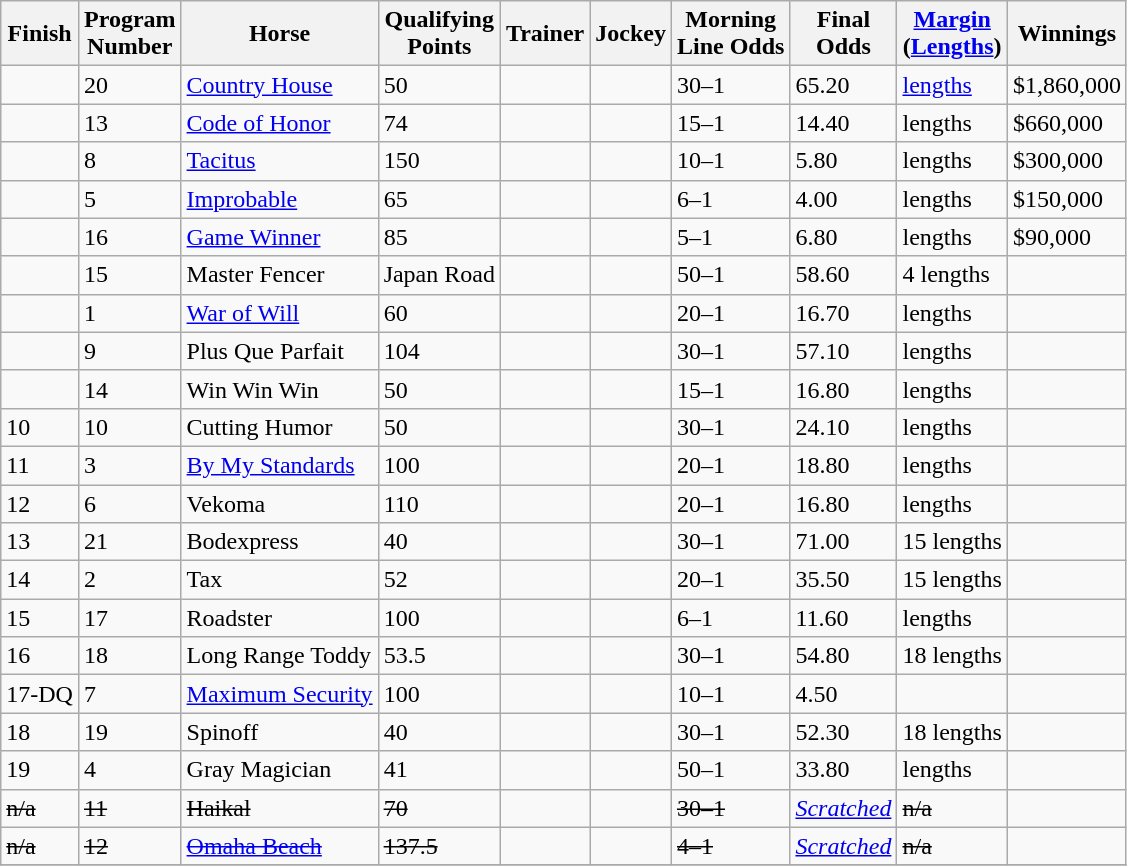<table class="wikitable sortable" border="1">
<tr>
<th scope="col">Finish</th>
<th scope="col">Program<br>Number</th>
<th scope="col">Horse</th>
<th scope="col">Qualifying<br>Points</th>
<th scope="col">Trainer</th>
<th scope="col">Jockey</th>
<th scope="col">Morning<br>Line Odds</th>
<th scope="col">Final<br>Odds</th>
<th scope="col" class=unsortable><a href='#'>Margin</a><br>(<a href='#'>Lengths</a>)</th>
<th scope="col">Winnings</th>
</tr>
<tr>
<td></td>
<td>20</td>
<td><a href='#'>Country House</a></td>
<td>50</td>
<td></td>
<td></td>
<td>30–1</td>
<td>65.20</td>
<td> <a href='#'>lengths</a></td>
<td>$1,860,000</td>
</tr>
<tr>
<td></td>
<td>13</td>
<td><a href='#'>Code of Honor</a></td>
<td>74</td>
<td></td>
<td></td>
<td>15–1</td>
<td>14.40</td>
<td> lengths</td>
<td>$660,000</td>
</tr>
<tr>
<td></td>
<td>8</td>
<td><a href='#'>Tacitus</a></td>
<td>150</td>
<td></td>
<td></td>
<td>10–1</td>
<td>5.80</td>
<td> lengths</td>
<td>$300,000</td>
</tr>
<tr>
<td></td>
<td>5</td>
<td><a href='#'>Improbable</a></td>
<td>65</td>
<td></td>
<td></td>
<td>6–1</td>
<td>4.00</td>
<td> lengths</td>
<td>$150,000</td>
</tr>
<tr>
<td></td>
<td>16</td>
<td><a href='#'>Game Winner</a></td>
<td>85</td>
<td></td>
<td></td>
<td>5–1</td>
<td>6.80</td>
<td> lengths</td>
<td>$90,000</td>
</tr>
<tr>
<td></td>
<td>15</td>
<td>Master Fencer</td>
<td>Japan Road</td>
<td></td>
<td></td>
<td>50–1</td>
<td>58.60</td>
<td>4 lengths</td>
<td></td>
</tr>
<tr>
<td></td>
<td>1</td>
<td><a href='#'>War of Will</a></td>
<td>60</td>
<td></td>
<td></td>
<td>20–1</td>
<td>16.70</td>
<td> lengths</td>
<td></td>
</tr>
<tr>
<td></td>
<td>9</td>
<td>Plus Que Parfait</td>
<td>104</td>
<td></td>
<td></td>
<td>30–1</td>
<td>57.10</td>
<td> lengths</td>
<td></td>
</tr>
<tr>
<td></td>
<td>14</td>
<td>Win Win Win</td>
<td>50</td>
<td></td>
<td></td>
<td>15–1</td>
<td>16.80</td>
<td> lengths</td>
<td></td>
</tr>
<tr>
<td>10</td>
<td>10</td>
<td>Cutting Humor</td>
<td>50</td>
<td></td>
<td></td>
<td>30–1</td>
<td>24.10</td>
<td> lengths</td>
<td></td>
</tr>
<tr>
<td>11</td>
<td>3</td>
<td><a href='#'>By My Standards</a></td>
<td>100</td>
<td></td>
<td></td>
<td>20–1</td>
<td>18.80</td>
<td> lengths</td>
<td></td>
</tr>
<tr>
<td>12</td>
<td>6</td>
<td>Vekoma</td>
<td>110</td>
<td></td>
<td></td>
<td>20–1</td>
<td>16.80</td>
<td> lengths</td>
<td></td>
</tr>
<tr>
<td>13</td>
<td> 21</td>
<td>Bodexpress</td>
<td>40</td>
<td></td>
<td></td>
<td>30–1</td>
<td>71.00</td>
<td>15 lengths</td>
<td></td>
</tr>
<tr>
<td>14</td>
<td>2</td>
<td>Tax</td>
<td>52</td>
<td></td>
<td></td>
<td>20–1</td>
<td>35.50</td>
<td>15 lengths</td>
<td></td>
</tr>
<tr>
<td>15</td>
<td>17</td>
<td>Roadster</td>
<td>100</td>
<td></td>
<td></td>
<td>6–1</td>
<td>11.60</td>
<td> lengths</td>
<td></td>
</tr>
<tr>
<td>16</td>
<td>18</td>
<td>Long Range Toddy</td>
<td>53.5</td>
<td></td>
<td></td>
<td>30–1</td>
<td>54.80</td>
<td>18 lengths</td>
<td></td>
</tr>
<tr>
<td data-sort-value=17>17-DQ</td>
<td>7</td>
<td><a href='#'>Maximum Security</a></td>
<td>100</td>
<td></td>
<td></td>
<td>10–1</td>
<td>4.50</td>
<td></td>
<td></td>
</tr>
<tr>
<td>18</td>
<td>19</td>
<td>Spinoff</td>
<td>40</td>
<td></td>
<td></td>
<td>30–1</td>
<td>52.30</td>
<td>18 lengths</td>
<td></td>
</tr>
<tr>
<td>19</td>
<td>4</td>
<td>Gray Magician</td>
<td>41</td>
<td></td>
<td></td>
<td>50–1</td>
<td>33.80</td>
<td> lengths</td>
<td></td>
</tr>
<tr>
<td><s>n/a</s></td>
<td><s>11</s></td>
<td><s>Haikal</s></td>
<td><s>70</s></td>
<td><s></s></td>
<td><s></s></td>
<td><s>30–1</s></td>
<td><em><a href='#'>Scratched</a></em></td>
<td><s>n/a</s></td>
<td></td>
</tr>
<tr>
<td><s>n/a</s></td>
<td><s>12</s></td>
<td><a href='#'><s>Omaha Beach</s></a></td>
<td><s>137.5</s></td>
<td><s></s></td>
<td><s></s></td>
<td><s>4–1</s></td>
<td><em><a href='#'>Scratched</a></em></td>
<td><s>n/a</s></td>
<td></td>
</tr>
<tr>
</tr>
</table>
